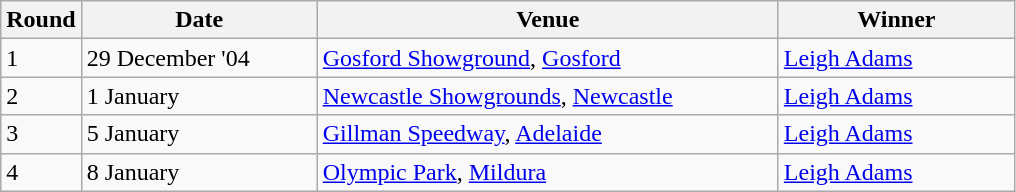<table class="wikitable" style="font-size: 100%">
<tr>
<th width=30>Round</th>
<th width=150>Date</th>
<th width=300>Venue</th>
<th width=150>Winner</th>
</tr>
<tr>
<td>1</td>
<td>29 December '04</td>
<td><a href='#'>Gosford Showground</a>, <a href='#'>Gosford</a></td>
<td><a href='#'>Leigh Adams</a></td>
</tr>
<tr>
<td>2</td>
<td>1 January</td>
<td><a href='#'>Newcastle Showgrounds</a>, <a href='#'>Newcastle</a></td>
<td><a href='#'>Leigh Adams</a></td>
</tr>
<tr>
<td>3</td>
<td>5 January</td>
<td><a href='#'>Gillman Speedway</a>, <a href='#'>Adelaide</a></td>
<td><a href='#'>Leigh Adams</a></td>
</tr>
<tr>
<td>4</td>
<td>8 January</td>
<td><a href='#'>Olympic Park</a>, <a href='#'>Mildura</a></td>
<td><a href='#'>Leigh Adams</a></td>
</tr>
</table>
